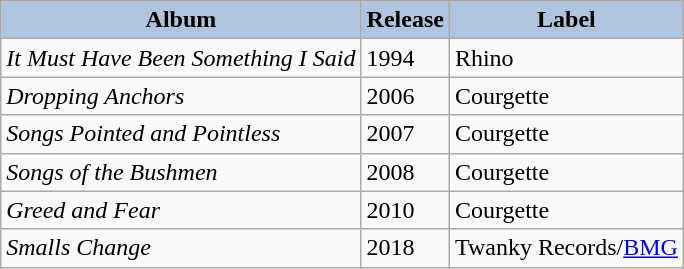<table class="wikitable">
<tr style="text-align:center;">
<th style="background:#B0C4DE;">Album</th>
<th style="background:#B0C4DE;">Release</th>
<th style="background:#B0C4DE;">Label</th>
</tr>
<tr>
<td><em>It Must Have Been Something I Said</em></td>
<td>1994</td>
<td>Rhino</td>
</tr>
<tr>
<td><em>Dropping Anchors</em></td>
<td>2006</td>
<td>Courgette</td>
</tr>
<tr>
<td><em>Songs Pointed and Pointless</em></td>
<td>2007</td>
<td>Courgette</td>
</tr>
<tr>
<td><em>Songs of the Bushmen</em></td>
<td>2008</td>
<td>Courgette</td>
</tr>
<tr>
<td><em>Greed and Fear</em></td>
<td>2010</td>
<td>Courgette</td>
</tr>
<tr>
<td><em>Smalls Change</em></td>
<td>2018</td>
<td>Twanky Records/<a href='#'>BMG</a></td>
</tr>
</table>
